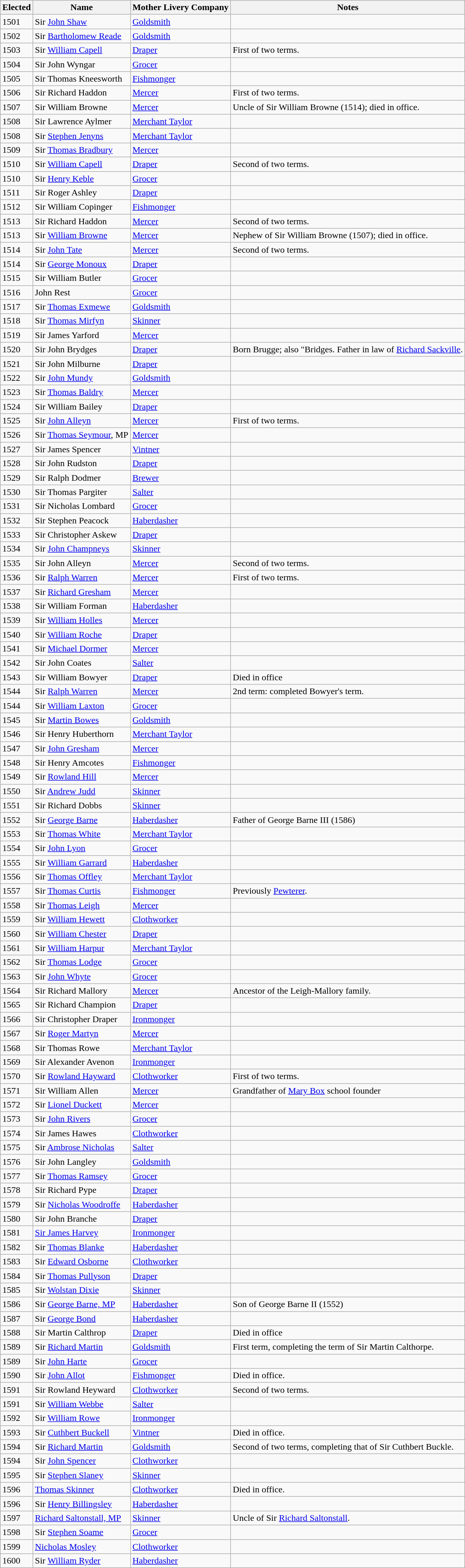<table class="wikitable sortable mw-collapsible">
<tr>
<th>Elected</th>
<th>Name</th>
<th>Mother Livery Company</th>
<th>Notes</th>
</tr>
<tr>
<td>1501</td>
<td>Sir <a href='#'>John Shaw</a></td>
<td><a href='#'>Goldsmith</a></td>
<td></td>
</tr>
<tr>
<td>1502</td>
<td>Sir <a href='#'>Bartholomew Reade</a></td>
<td><a href='#'>Goldsmith</a></td>
<td></td>
</tr>
<tr>
<td>1503</td>
<td>Sir <a href='#'>William Capell</a></td>
<td><a href='#'>Draper</a></td>
<td>First of two terms.</td>
</tr>
<tr>
<td>1504</td>
<td>Sir John Wyngar</td>
<td><a href='#'>Grocer</a></td>
<td></td>
</tr>
<tr>
<td>1505</td>
<td>Sir Thomas Kneesworth</td>
<td><a href='#'>Fishmonger</a></td>
<td></td>
</tr>
<tr>
<td>1506</td>
<td>Sir Richard Haddon</td>
<td><a href='#'>Mercer</a></td>
<td>First of two terms.</td>
</tr>
<tr>
<td>1507</td>
<td>Sir William Browne</td>
<td><a href='#'>Mercer</a></td>
<td>Uncle of Sir William Browne (1514); died in office.</td>
</tr>
<tr>
<td>1508</td>
<td>Sir Lawrence Aylmer</td>
<td><a href='#'>Merchant Taylor</a></td>
<td></td>
</tr>
<tr>
<td>1508</td>
<td>Sir <a href='#'>Stephen Jenyns</a></td>
<td><a href='#'>Merchant Taylor</a></td>
<td></td>
</tr>
<tr>
<td>1509</td>
<td>Sir <a href='#'>Thomas Bradbury</a></td>
<td><a href='#'>Mercer</a></td>
<td></td>
</tr>
<tr>
<td>1510</td>
<td>Sir <a href='#'>William Capell</a></td>
<td><a href='#'>Draper</a></td>
<td>Second of two terms.</td>
</tr>
<tr>
<td>1510</td>
<td>Sir <a href='#'>Henry Keble</a></td>
<td><a href='#'>Grocer</a></td>
<td></td>
</tr>
<tr>
<td>1511</td>
<td>Sir Roger Ashley</td>
<td><a href='#'>Draper</a></td>
<td></td>
</tr>
<tr>
<td>1512</td>
<td>Sir William Copinger</td>
<td><a href='#'>Fishmonger</a></td>
<td></td>
</tr>
<tr>
<td>1513</td>
<td>Sir Richard Haddon</td>
<td><a href='#'>Mercer</a></td>
<td>Second of two terms.</td>
</tr>
<tr>
<td>1513</td>
<td>Sir <a href='#'>William Browne</a></td>
<td><a href='#'>Mercer</a></td>
<td>Nephew of Sir William Browne (1507); died in office.</td>
</tr>
<tr>
<td>1514</td>
<td>Sir <a href='#'>John Tate</a></td>
<td><a href='#'>Mercer</a></td>
<td>Second of two terms.</td>
</tr>
<tr>
<td>1514</td>
<td>Sir <a href='#'>George Monoux</a></td>
<td><a href='#'>Draper</a></td>
<td></td>
</tr>
<tr>
<td>1515</td>
<td>Sir William Butler</td>
<td><a href='#'>Grocer</a></td>
<td></td>
</tr>
<tr>
<td>1516</td>
<td>John Rest</td>
<td><a href='#'>Grocer</a></td>
<td></td>
</tr>
<tr>
<td>1517</td>
<td>Sir <a href='#'>Thomas Exmewe</a></td>
<td><a href='#'>Goldsmith</a></td>
<td></td>
</tr>
<tr>
<td>1518</td>
<td>Sir <a href='#'>Thomas Mirfyn</a></td>
<td><a href='#'>Skinner</a></td>
<td></td>
</tr>
<tr>
<td>1519</td>
<td>Sir James Yarford</td>
<td><a href='#'>Mercer</a></td>
<td></td>
</tr>
<tr>
<td>1520</td>
<td>Sir John Brydges</td>
<td><a href='#'>Draper</a></td>
<td>Born Brugge; also "Bridges. Father in law of <a href='#'>Richard Sackville</a>.</td>
</tr>
<tr>
<td>1521</td>
<td>Sir John Milburne</td>
<td><a href='#'>Draper</a></td>
<td></td>
</tr>
<tr>
<td>1522</td>
<td>Sir <a href='#'>John Mundy</a></td>
<td><a href='#'>Goldsmith</a></td>
<td></td>
</tr>
<tr>
<td>1523</td>
<td>Sir <a href='#'>Thomas Baldry</a></td>
<td><a href='#'>Mercer</a></td>
<td></td>
</tr>
<tr>
<td>1524</td>
<td>Sir William Bailey</td>
<td><a href='#'>Draper</a></td>
<td></td>
</tr>
<tr>
<td>1525</td>
<td>Sir <a href='#'>John Alleyn</a></td>
<td><a href='#'>Mercer</a></td>
<td>First of two terms.</td>
</tr>
<tr>
<td>1526</td>
<td>Sir <a href='#'>Thomas Seymour</a>, MP</td>
<td><a href='#'>Mercer</a></td>
<td></td>
</tr>
<tr>
<td>1527</td>
<td>Sir James Spencer</td>
<td><a href='#'>Vintner</a></td>
<td></td>
</tr>
<tr>
<td>1528</td>
<td>Sir John Rudston</td>
<td><a href='#'>Draper</a></td>
<td></td>
</tr>
<tr>
<td>1529</td>
<td>Sir Ralph Dodmer</td>
<td><a href='#'>Brewer</a></td>
<td></td>
</tr>
<tr>
<td>1530</td>
<td>Sir Thomas Pargiter</td>
<td><a href='#'>Salter</a></td>
<td></td>
</tr>
<tr>
<td>1531</td>
<td>Sir Nicholas Lombard</td>
<td><a href='#'>Grocer</a></td>
<td></td>
</tr>
<tr>
<td>1532</td>
<td>Sir Stephen Peacock</td>
<td><a href='#'>Haberdasher</a></td>
<td></td>
</tr>
<tr>
<td>1533</td>
<td>Sir Christopher Askew</td>
<td><a href='#'>Draper</a></td>
<td></td>
</tr>
<tr>
<td>1534</td>
<td>Sir <a href='#'>John Champneys</a></td>
<td><a href='#'>Skinner</a></td>
<td></td>
</tr>
<tr>
<td>1535</td>
<td>Sir John Alleyn</td>
<td><a href='#'>Mercer</a></td>
<td>Second of two terms.</td>
</tr>
<tr>
<td>1536</td>
<td>Sir <a href='#'>Ralph Warren</a></td>
<td><a href='#'>Mercer</a></td>
<td>First of two terms.</td>
</tr>
<tr>
<td>1537</td>
<td>Sir <a href='#'>Richard Gresham</a></td>
<td><a href='#'>Mercer</a></td>
<td></td>
</tr>
<tr>
<td>1538</td>
<td>Sir William Forman</td>
<td><a href='#'>Haberdasher</a></td>
<td></td>
</tr>
<tr>
<td>1539</td>
<td>Sir <a href='#'>William Holles</a></td>
<td><a href='#'>Mercer</a></td>
<td></td>
</tr>
<tr>
<td>1540</td>
<td>Sir <a href='#'>William Roche</a></td>
<td><a href='#'>Draper</a></td>
<td></td>
</tr>
<tr>
<td>1541</td>
<td>Sir <a href='#'>Michael Dormer</a></td>
<td><a href='#'>Mercer</a></td>
<td></td>
</tr>
<tr>
<td>1542</td>
<td>Sir John Coates</td>
<td><a href='#'>Salter</a></td>
<td></td>
</tr>
<tr>
<td>1543</td>
<td>Sir William Bowyer</td>
<td><a href='#'>Draper</a></td>
<td>Died in office</td>
</tr>
<tr>
<td>1544</td>
<td>Sir <a href='#'>Ralph Warren</a></td>
<td><a href='#'>Mercer</a></td>
<td>2nd term: completed Bowyer's term.</td>
</tr>
<tr>
<td>1544</td>
<td>Sir <a href='#'>William Laxton</a></td>
<td><a href='#'>Grocer</a></td>
<td></td>
</tr>
<tr>
<td>1545</td>
<td>Sir <a href='#'>Martin Bowes</a></td>
<td><a href='#'>Goldsmith</a></td>
<td></td>
</tr>
<tr>
<td>1546</td>
<td>Sir Henry Huberthorn</td>
<td><a href='#'>Merchant Taylor</a></td>
<td></td>
</tr>
<tr>
<td>1547</td>
<td>Sir <a href='#'>John Gresham</a></td>
<td><a href='#'>Mercer</a></td>
<td></td>
</tr>
<tr>
<td>1548</td>
<td>Sir Henry Amcotes</td>
<td><a href='#'>Fishmonger</a></td>
<td></td>
</tr>
<tr>
<td>1549</td>
<td>Sir <a href='#'>Rowland Hill</a></td>
<td><a href='#'>Mercer</a></td>
<td></td>
</tr>
<tr>
<td>1550</td>
<td>Sir <a href='#'>Andrew Judd</a></td>
<td><a href='#'>Skinner</a></td>
<td></td>
</tr>
<tr>
<td>1551</td>
<td>Sir Richard Dobbs</td>
<td><a href='#'>Skinner</a></td>
<td></td>
</tr>
<tr>
<td>1552</td>
<td>Sir <a href='#'>George Barne</a></td>
<td><a href='#'>Haberdasher</a></td>
<td>Father of George Barne III (1586)</td>
</tr>
<tr>
<td>1553</td>
<td>Sir <a href='#'>Thomas White</a></td>
<td><a href='#'>Merchant Taylor</a></td>
<td></td>
</tr>
<tr>
<td>1554</td>
<td>Sir <a href='#'>John Lyon</a></td>
<td><a href='#'>Grocer</a></td>
<td></td>
</tr>
<tr>
<td>1555</td>
<td>Sir <a href='#'>William Garrard</a></td>
<td><a href='#'>Haberdasher</a></td>
<td></td>
</tr>
<tr>
<td>1556</td>
<td>Sir <a href='#'>Thomas Offley</a></td>
<td><a href='#'>Merchant Taylor</a></td>
<td></td>
</tr>
<tr>
<td>1557</td>
<td>Sir <a href='#'>Thomas Curtis</a></td>
<td><a href='#'>Fishmonger</a></td>
<td>Previously <a href='#'>Pewterer</a>.</td>
</tr>
<tr>
<td>1558</td>
<td>Sir <a href='#'>Thomas Leigh</a></td>
<td><a href='#'>Mercer</a></td>
<td></td>
</tr>
<tr>
<td>1559</td>
<td>Sir <a href='#'>William Hewett</a></td>
<td><a href='#'>Clothworker</a></td>
<td></td>
</tr>
<tr>
<td>1560</td>
<td>Sir <a href='#'>William Chester</a></td>
<td><a href='#'>Draper</a></td>
<td></td>
</tr>
<tr>
<td>1561</td>
<td>Sir <a href='#'>William Harpur</a></td>
<td><a href='#'>Merchant Taylor</a></td>
<td></td>
</tr>
<tr>
<td>1562</td>
<td>Sir <a href='#'>Thomas Lodge</a></td>
<td><a href='#'>Grocer</a></td>
<td></td>
</tr>
<tr>
<td>1563</td>
<td>Sir <a href='#'>John Whyte</a></td>
<td><a href='#'>Grocer</a></td>
<td></td>
</tr>
<tr>
<td>1564</td>
<td>Sir Richard Mallory</td>
<td><a href='#'>Mercer</a></td>
<td>Ancestor of the Leigh-Mallory family.</td>
</tr>
<tr>
<td>1565</td>
<td>Sir Richard Champion</td>
<td><a href='#'>Draper</a></td>
<td></td>
</tr>
<tr>
<td>1566</td>
<td>Sir Christopher Draper</td>
<td><a href='#'>Ironmonger</a></td>
<td></td>
</tr>
<tr>
<td>1567</td>
<td>Sir <a href='#'>Roger Martyn</a></td>
<td><a href='#'>Mercer</a></td>
</tr>
<tr>
<td>1568</td>
<td>Sir Thomas Rowe</td>
<td><a href='#'>Merchant Taylor</a></td>
<td></td>
</tr>
<tr>
<td>1569</td>
<td>Sir Alexander Avenon</td>
<td><a href='#'>Ironmonger</a></td>
<td></td>
</tr>
<tr>
<td>1570</td>
<td>Sir <a href='#'>Rowland Hayward</a></td>
<td><a href='#'>Clothworker</a></td>
<td>First of two terms.</td>
</tr>
<tr>
<td>1571</td>
<td>Sir William Allen</td>
<td><a href='#'>Mercer</a></td>
<td>Grandfather of <a href='#'>Mary Box</a> school founder</td>
</tr>
<tr>
<td>1572</td>
<td>Sir <a href='#'>Lionel Duckett</a></td>
<td><a href='#'>Mercer</a></td>
<td></td>
</tr>
<tr>
<td>1573</td>
<td>Sir <a href='#'>John Rivers</a></td>
<td><a href='#'>Grocer</a></td>
<td></td>
</tr>
<tr>
<td>1574</td>
<td>Sir James Hawes</td>
<td><a href='#'>Clothworker</a></td>
<td></td>
</tr>
<tr>
<td>1575</td>
<td>Sir <a href='#'>Ambrose Nicholas</a></td>
<td><a href='#'>Salter</a></td>
<td></td>
</tr>
<tr>
<td>1576</td>
<td>Sir John Langley</td>
<td><a href='#'>Goldsmith</a></td>
<td></td>
</tr>
<tr>
<td>1577</td>
<td>Sir <a href='#'>Thomas Ramsey</a></td>
<td><a href='#'>Grocer</a></td>
<td></td>
</tr>
<tr>
<td>1578</td>
<td>Sir Richard Pype</td>
<td><a href='#'>Draper</a></td>
<td></td>
</tr>
<tr>
<td>1579</td>
<td>Sir <a href='#'>Nicholas Woodroffe</a></td>
<td><a href='#'>Haberdasher</a></td>
<td></td>
</tr>
<tr>
<td>1580</td>
<td>Sir John Branche</td>
<td><a href='#'>Draper</a></td>
<td></td>
</tr>
<tr>
<td>1581</td>
<td><a href='#'>Sir James Harvey</a></td>
<td><a href='#'>Ironmonger</a></td>
<td></td>
</tr>
<tr>
<td>1582</td>
<td>Sir <a href='#'>Thomas Blanke</a></td>
<td><a href='#'>Haberdasher</a></td>
<td></td>
</tr>
<tr>
<td>1583</td>
<td>Sir <a href='#'>Edward Osborne</a></td>
<td><a href='#'>Clothworker</a></td>
<td></td>
</tr>
<tr>
<td>1584</td>
<td>Sir <a href='#'>Thomas Pullyson</a></td>
<td><a href='#'>Draper</a></td>
<td></td>
</tr>
<tr>
<td>1585</td>
<td>Sir <a href='#'>Wolstan Dixie</a></td>
<td><a href='#'>Skinner</a></td>
<td></td>
</tr>
<tr>
<td>1586</td>
<td>Sir <a href='#'>George Barne, MP</a></td>
<td><a href='#'>Haberdasher</a></td>
<td>Son of George Barne II (1552)</td>
</tr>
<tr>
<td>1587</td>
<td>Sir <a href='#'>George Bond</a></td>
<td><a href='#'>Haberdasher</a></td>
<td></td>
</tr>
<tr>
<td>1588</td>
<td>Sir Martin Calthrop</td>
<td><a href='#'>Draper</a></td>
<td>Died in office</td>
</tr>
<tr>
<td>1589</td>
<td>Sir <a href='#'>Richard Martin</a></td>
<td><a href='#'>Goldsmith</a></td>
<td>First term, completing the term of Sir Martin Calthorpe.</td>
</tr>
<tr>
<td>1589</td>
<td>Sir <a href='#'>John Harte</a></td>
<td><a href='#'>Grocer</a></td>
<td></td>
</tr>
<tr>
<td>1590</td>
<td>Sir <a href='#'>John Allot</a></td>
<td><a href='#'>Fishmonger</a></td>
<td>Died in office.</td>
</tr>
<tr>
<td>1591</td>
<td>Sir Rowland Heyward</td>
<td><a href='#'>Clothworker</a></td>
<td>Second of two terms.</td>
</tr>
<tr>
<td>1591</td>
<td>Sir <a href='#'>William Webbe</a></td>
<td><a href='#'>Salter</a></td>
<td></td>
</tr>
<tr>
<td>1592</td>
<td>Sir <a href='#'>William Rowe</a></td>
<td><a href='#'>Ironmonger</a></td>
<td></td>
</tr>
<tr>
<td>1593</td>
<td>Sir <a href='#'>Cuthbert Buckell</a></td>
<td><a href='#'>Vintner</a></td>
<td>Died in office.</td>
</tr>
<tr>
<td>1594</td>
<td>Sir <a href='#'>Richard Martin</a></td>
<td><a href='#'>Goldsmith</a></td>
<td>Second of two terms, completing that of Sir Cuthbert Buckle.</td>
</tr>
<tr>
<td>1594</td>
<td>Sir <a href='#'>John Spencer</a></td>
<td><a href='#'>Clothworker</a></td>
<td></td>
</tr>
<tr>
<td>1595</td>
<td>Sir <a href='#'>Stephen Slaney</a></td>
<td><a href='#'>Skinner</a></td>
<td></td>
</tr>
<tr>
<td>1596</td>
<td><a href='#'>Thomas Skinner</a></td>
<td><a href='#'>Clothworker</a></td>
<td>Died in office.</td>
</tr>
<tr>
<td>1596</td>
<td>Sir <a href='#'>Henry Billingsley</a></td>
<td><a href='#'>Haberdasher</a></td>
<td></td>
</tr>
<tr>
<td>1597</td>
<td><a href='#'>Richard Saltonstall, MP</a></td>
<td><a href='#'>Skinner</a></td>
<td>Uncle of Sir <a href='#'>Richard Saltonstall</a>.</td>
</tr>
<tr>
<td>1598</td>
<td>Sir <a href='#'>Stephen Soame</a></td>
<td><a href='#'>Grocer</a></td>
<td></td>
</tr>
<tr>
<td>1599</td>
<td><a href='#'>Nicholas Mosley</a></td>
<td><a href='#'>Clothworker</a></td>
<td></td>
</tr>
<tr>
<td>1600</td>
<td>Sir <a href='#'>William Ryder</a></td>
<td><a href='#'>Haberdasher</a></td>
<td></td>
</tr>
</table>
